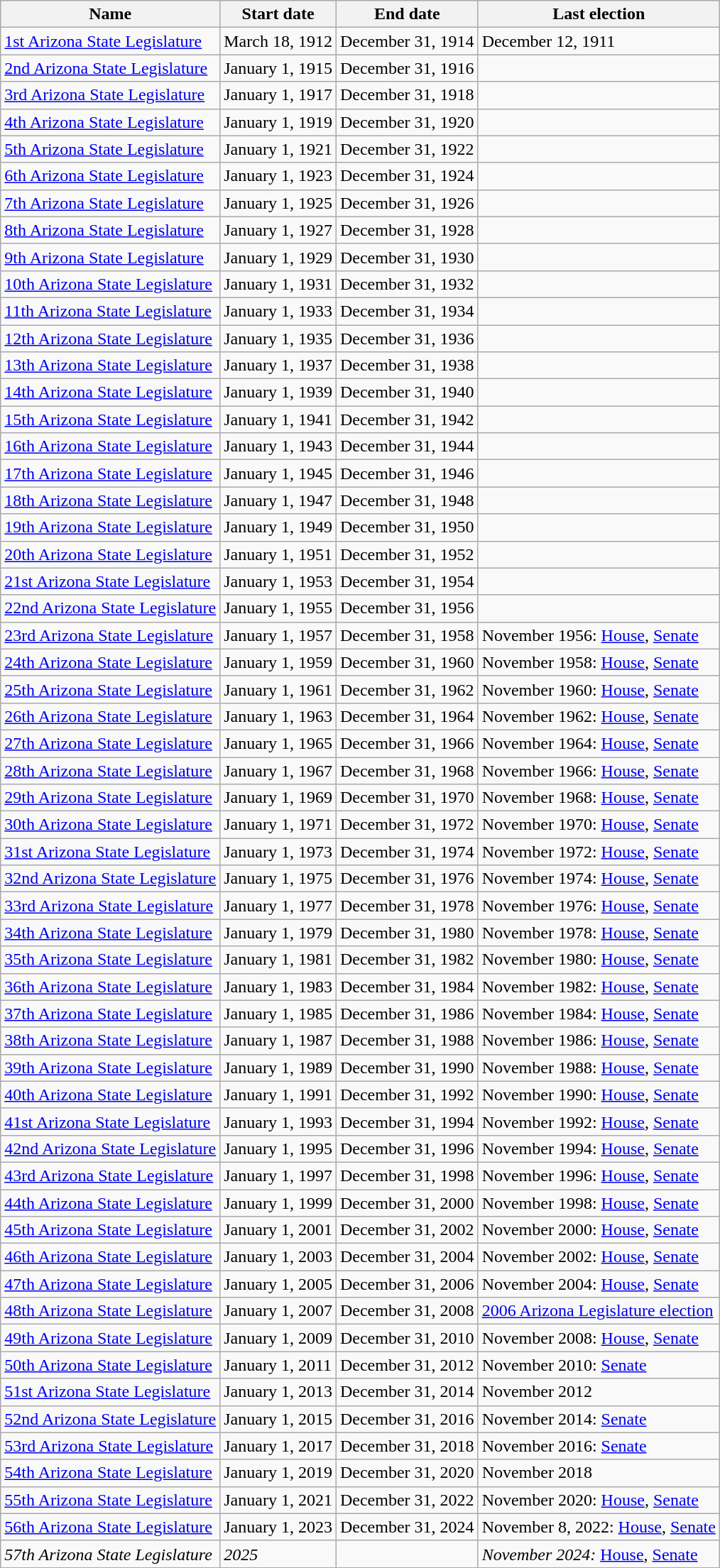<table class="wikitable mw-datatable sticky-header">
<tr>
<th>Name</th>
<th>Start date</th>
<th>End date</th>
<th>Last election</th>
</tr>
<tr>
<td><a href='#'>1st Arizona State Legislature</a></td>
<td>March 18, 1912</td>
<td>December 31, 1914</td>
<td>December 12, 1911</td>
</tr>
<tr>
<td><a href='#'>2nd Arizona State Legislature</a></td>
<td>January 1, 1915</td>
<td>December 31, 1916</td>
<td></td>
</tr>
<tr>
<td><a href='#'>3rd Arizona State Legislature</a></td>
<td>January 1, 1917</td>
<td>December 31, 1918</td>
<td></td>
</tr>
<tr>
<td><a href='#'>4th Arizona State Legislature</a></td>
<td>January 1, 1919</td>
<td>December 31, 1920</td>
<td></td>
</tr>
<tr>
<td><a href='#'>5th Arizona State Legislature</a></td>
<td>January 1, 1921</td>
<td>December 31, 1922</td>
<td></td>
</tr>
<tr>
<td><a href='#'>6th Arizona State Legislature</a></td>
<td>January 1, 1923</td>
<td>December 31, 1924</td>
<td></td>
</tr>
<tr>
<td><a href='#'>7th Arizona State Legislature</a></td>
<td>January 1, 1925</td>
<td>December 31, 1926</td>
<td></td>
</tr>
<tr>
<td><a href='#'>8th Arizona State Legislature</a></td>
<td>January 1, 1927</td>
<td>December 31, 1928</td>
<td></td>
</tr>
<tr>
<td><a href='#'>9th Arizona State Legislature</a></td>
<td>January 1, 1929</td>
<td>December 31, 1930</td>
<td></td>
</tr>
<tr>
<td><a href='#'>10th Arizona State Legislature</a></td>
<td>January 1, 1931</td>
<td>December 31, 1932</td>
<td></td>
</tr>
<tr>
<td><a href='#'>11th Arizona State Legislature</a></td>
<td>January 1, 1933</td>
<td>December 31, 1934</td>
<td></td>
</tr>
<tr>
<td><a href='#'>12th Arizona State Legislature</a></td>
<td>January 1, 1935</td>
<td>December 31, 1936</td>
<td></td>
</tr>
<tr>
<td><a href='#'>13th Arizona State Legislature</a></td>
<td>January 1, 1937</td>
<td>December 31, 1938</td>
<td></td>
</tr>
<tr>
<td><a href='#'>14th Arizona State Legislature</a></td>
<td>January 1, 1939</td>
<td>December 31, 1940</td>
<td></td>
</tr>
<tr>
<td><a href='#'>15th Arizona State Legislature</a></td>
<td>January 1, 1941</td>
<td>December 31, 1942</td>
<td></td>
</tr>
<tr>
<td><a href='#'>16th Arizona State Legislature</a></td>
<td>January 1, 1943</td>
<td>December 31, 1944</td>
<td></td>
</tr>
<tr>
<td><a href='#'>17th Arizona State Legislature</a></td>
<td>January 1, 1945</td>
<td>December 31, 1946</td>
<td></td>
</tr>
<tr>
<td><a href='#'>18th Arizona State Legislature</a></td>
<td>January 1, 1947</td>
<td>December 31, 1948</td>
<td></td>
</tr>
<tr>
<td><a href='#'>19th Arizona State Legislature</a></td>
<td>January 1, 1949</td>
<td>December 31, 1950</td>
<td></td>
</tr>
<tr>
<td><a href='#'>20th Arizona State Legislature</a></td>
<td>January 1, 1951</td>
<td>December 31, 1952</td>
<td></td>
</tr>
<tr>
<td><a href='#'>21st Arizona State Legislature</a></td>
<td>January 1, 1953</td>
<td>December 31, 1954</td>
<td></td>
</tr>
<tr>
<td><a href='#'>22nd Arizona State Legislature</a></td>
<td>January 1, 1955</td>
<td>December 31, 1956</td>
<td></td>
</tr>
<tr>
<td><a href='#'>23rd Arizona State Legislature</a></td>
<td>January 1, 1957</td>
<td>December 31, 1958</td>
<td>November 1956: <a href='#'>House</a>, <a href='#'>Senate</a></td>
</tr>
<tr>
<td><a href='#'>24th Arizona State Legislature</a></td>
<td>January 1, 1959</td>
<td>December 31, 1960</td>
<td>November 1958: <a href='#'>House</a>, <a href='#'>Senate</a></td>
</tr>
<tr>
<td><a href='#'>25th Arizona State Legislature</a></td>
<td>January 1, 1961</td>
<td>December 31, 1962</td>
<td>November 1960: <a href='#'>House</a>, <a href='#'>Senate</a></td>
</tr>
<tr>
<td><a href='#'>26th Arizona State Legislature</a></td>
<td>January 1, 1963</td>
<td>December 31, 1964</td>
<td>November 1962: <a href='#'>House</a>, <a href='#'>Senate</a></td>
</tr>
<tr>
<td><a href='#'>27th Arizona State Legislature</a></td>
<td>January 1, 1965</td>
<td>December 31, 1966</td>
<td>November 1964: <a href='#'>House</a>, <a href='#'>Senate</a></td>
</tr>
<tr>
<td><a href='#'>28th Arizona State Legislature</a></td>
<td>January 1, 1967</td>
<td>December 31, 1968</td>
<td>November 1966: <a href='#'>House</a>, <a href='#'>Senate</a></td>
</tr>
<tr>
<td><a href='#'>29th Arizona State Legislature</a></td>
<td>January 1, 1969</td>
<td>December 31, 1970</td>
<td>November 1968: <a href='#'>House</a>, <a href='#'>Senate</a></td>
</tr>
<tr>
<td><a href='#'>30th Arizona State Legislature</a></td>
<td>January 1, 1971</td>
<td>December 31, 1972</td>
<td>November 1970: <a href='#'>House</a>, <a href='#'>Senate</a></td>
</tr>
<tr>
<td><a href='#'>31st Arizona State Legislature</a></td>
<td>January 1, 1973</td>
<td>December 31, 1974</td>
<td>November 1972: <a href='#'>House</a>, <a href='#'>Senate</a></td>
</tr>
<tr>
<td><a href='#'>32nd Arizona State Legislature</a></td>
<td>January 1, 1975</td>
<td>December 31, 1976</td>
<td>November 1974: <a href='#'>House</a>, <a href='#'>Senate</a></td>
</tr>
<tr>
<td><a href='#'>33rd Arizona State Legislature</a></td>
<td>January 1, 1977</td>
<td>December 31, 1978</td>
<td>November 1976: <a href='#'>House</a>, <a href='#'>Senate</a></td>
</tr>
<tr>
<td><a href='#'>34th Arizona State Legislature</a></td>
<td>January 1, 1979</td>
<td>December 31, 1980</td>
<td>November 1978: <a href='#'>House</a>, <a href='#'>Senate</a></td>
</tr>
<tr>
<td><a href='#'>35th Arizona State Legislature</a></td>
<td>January 1, 1981</td>
<td>December 31, 1982</td>
<td>November 1980: <a href='#'>House</a>, <a href='#'>Senate</a></td>
</tr>
<tr>
<td><a href='#'>36th Arizona State Legislature</a></td>
<td>January 1, 1983</td>
<td>December 31, 1984</td>
<td>November 1982: <a href='#'>House</a>, <a href='#'>Senate</a></td>
</tr>
<tr>
<td><a href='#'>37th Arizona State Legislature</a></td>
<td>January 1, 1985</td>
<td>December 31, 1986</td>
<td>November 1984: <a href='#'>House</a>, <a href='#'>Senate</a></td>
</tr>
<tr>
<td><a href='#'>38th Arizona State Legislature</a></td>
<td>January 1, 1987</td>
<td>December 31, 1988</td>
<td>November 1986: <a href='#'>House</a>, <a href='#'>Senate</a></td>
</tr>
<tr>
<td><a href='#'>39th Arizona State Legislature</a></td>
<td>January 1, 1989</td>
<td>December 31, 1990</td>
<td>November 1988: <a href='#'>House</a>, <a href='#'>Senate</a></td>
</tr>
<tr>
<td><a href='#'>40th Arizona State Legislature</a></td>
<td>January 1, 1991</td>
<td>December 31, 1992</td>
<td>November 1990: <a href='#'>House</a>, <a href='#'>Senate</a></td>
</tr>
<tr>
<td><a href='#'>41st Arizona State Legislature</a></td>
<td>January 1, 1993</td>
<td>December 31, 1994</td>
<td>November 1992: <a href='#'>House</a>, <a href='#'>Senate</a></td>
</tr>
<tr>
<td><a href='#'>42nd Arizona State Legislature</a></td>
<td>January 1, 1995</td>
<td>December 31, 1996</td>
<td>November 1994: <a href='#'>House</a>, <a href='#'>Senate</a></td>
</tr>
<tr>
<td><a href='#'>43rd Arizona State Legislature</a></td>
<td>January 1, 1997</td>
<td>December 31, 1998</td>
<td>November 1996: <a href='#'>House</a>, <a href='#'>Senate</a></td>
</tr>
<tr>
<td><a href='#'>44th Arizona State Legislature</a></td>
<td>January 1, 1999</td>
<td>December 31, 2000</td>
<td>November 1998: <a href='#'>House</a>, <a href='#'>Senate</a></td>
</tr>
<tr>
<td><a href='#'>45th Arizona State Legislature</a></td>
<td>January 1, 2001</td>
<td>December 31, 2002</td>
<td>November 2000: <a href='#'>House</a>, <a href='#'>Senate</a></td>
</tr>
<tr>
<td><a href='#'>46th Arizona State Legislature</a></td>
<td>January 1, 2003</td>
<td>December 31, 2004</td>
<td>November 2002: <a href='#'>House</a>, <a href='#'>Senate</a></td>
</tr>
<tr>
<td><a href='#'>47th Arizona State Legislature</a></td>
<td>January 1, 2005</td>
<td>December 31, 2006</td>
<td>November 2004: <a href='#'>House</a>, <a href='#'>Senate</a></td>
</tr>
<tr>
<td><a href='#'>48th Arizona State Legislature</a></td>
<td>January 1, 2007</td>
<td>December 31, 2008</td>
<td><a href='#'>2006 Arizona Legislature election</a></td>
</tr>
<tr>
<td><a href='#'>49th Arizona State Legislature</a></td>
<td>January 1, 2009</td>
<td>December 31, 2010</td>
<td>November 2008: <a href='#'>House</a>, <a href='#'>Senate</a></td>
</tr>
<tr>
<td><a href='#'>50th Arizona State Legislature</a></td>
<td>January 1, 2011</td>
<td>December 31, 2012</td>
<td>November 2010: <a href='#'>Senate</a></td>
</tr>
<tr>
<td><a href='#'>51st Arizona State Legislature</a></td>
<td>January 1, 2013</td>
<td>December 31, 2014</td>
<td>November 2012</td>
</tr>
<tr>
<td><a href='#'>52nd Arizona State Legislature</a></td>
<td>January 1, 2015</td>
<td>December 31, 2016</td>
<td>November 2014: <a href='#'>Senate</a></td>
</tr>
<tr>
<td><a href='#'>53rd Arizona State Legislature</a></td>
<td>January 1, 2017</td>
<td>December 31, 2018</td>
<td>November 2016: <a href='#'>Senate</a></td>
</tr>
<tr>
<td><a href='#'>54th Arizona State Legislature</a></td>
<td>January 1, 2019</td>
<td>December 31, 2020</td>
<td>November 2018</td>
</tr>
<tr>
<td><a href='#'>55th Arizona State Legislature</a></td>
<td>January 1, 2021</td>
<td>December 31, 2022</td>
<td>November 2020: <a href='#'>House</a>, <a href='#'>Senate</a></td>
</tr>
<tr>
<td><a href='#'>56th Arizona State Legislature</a></td>
<td>January 1, 2023</td>
<td>December 31, 2024</td>
<td>November 8, 2022: <a href='#'>House</a>, <a href='#'>Senate</a></td>
</tr>
<tr>
<td><em>57th Arizona State Legislature</em></td>
<td><em>2025</em></td>
<td></td>
<td><em>November 2024:</em> <a href='#'>House</a>, <a href='#'>Senate</a></td>
</tr>
<tr>
</tr>
</table>
